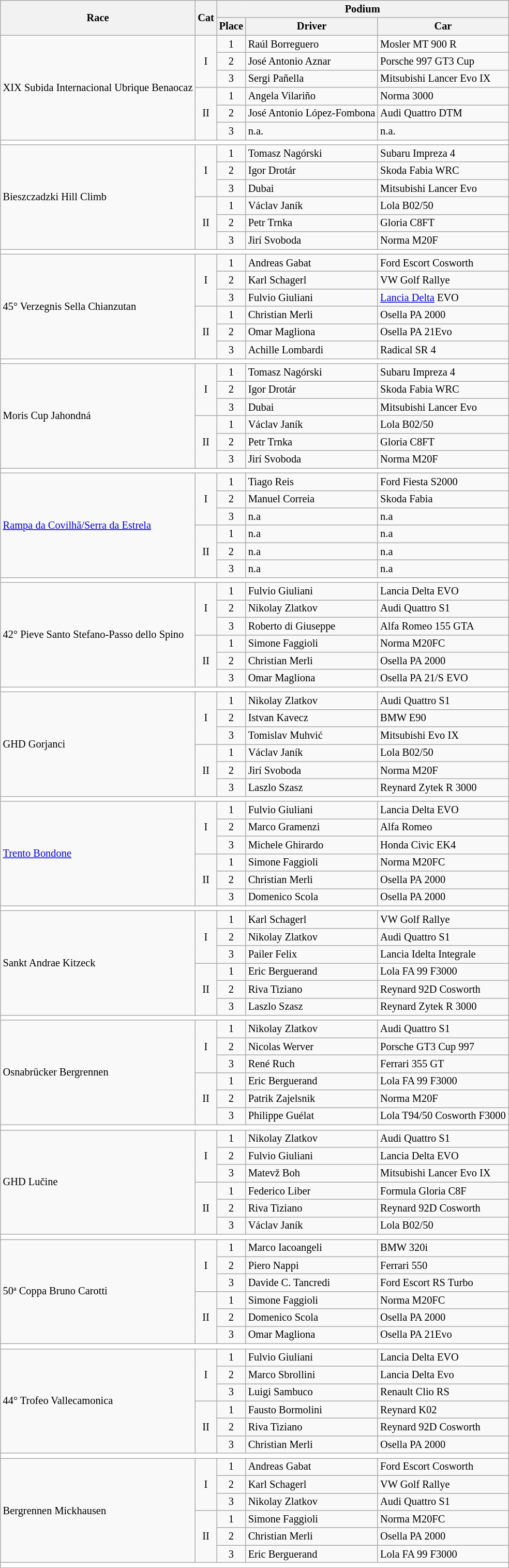<table class="wikitable" style="font-size:85%;">
<tr>
<th rowspan=2>Race</th>
<th rowspan=2>Cat</th>
<th colspan=4>Podium</th>
</tr>
<tr>
<th>Place</th>
<th>Driver</th>
<th>Car</th>
</tr>
<tr>
<td rowspan=6> XIX Subida Internacional Ubrique Benaocaz</td>
<td rowspan="3" style="text-align:center;">I</td>
<td align=center>1</td>
<td> Raúl Borreguero</td>
<td>Mosler MT 900 R</td>
</tr>
<tr>
<td align=center>2</td>
<td> José Antonio Aznar</td>
<td>Porsche 997 GT3 Cup</td>
</tr>
<tr>
<td align=center>3</td>
<td> Sergi Pañella</td>
<td>Mitsubishi Lancer Evo IX</td>
</tr>
<tr>
<td rowspan="3" style="text-align:center;">II</td>
<td align=center>1</td>
<td> Angela Vilariño</td>
<td>Norma 3000</td>
</tr>
<tr>
<td align=center>2</td>
<td> José Antonio López-Fombona</td>
<td>Audi Quattro DTM</td>
</tr>
<tr>
<td align=center>3</td>
<td>n.a.</td>
<td>n.a.</td>
</tr>
<tr style="background:white;">
<td colspan="6"></td>
</tr>
<tr>
<td rowspan=6> Bieszczadzki Hill Climb</td>
<td rowspan="3" style="text-align:center;">I</td>
<td align=center>1</td>
<td> Tomasz Nagórski</td>
<td>Subaru Impreza 4</td>
</tr>
<tr>
<td align=center>2</td>
<td> Igor Drotár</td>
<td>Skoda Fabia WRC</td>
</tr>
<tr>
<td align=center>3</td>
<td> Dubai</td>
<td>Mitsubishi Lancer Evo</td>
</tr>
<tr>
<td rowspan="3" style="text-align:center;">II</td>
<td align=center>1</td>
<td> Václav Janík</td>
<td>Lola B02/50</td>
</tr>
<tr>
<td align=center>2</td>
<td> Petr Trnka</td>
<td>Gloria C8FT</td>
</tr>
<tr>
<td align=center>3</td>
<td> Jirí Svoboda</td>
<td>Norma M20F</td>
</tr>
<tr style="background:white;">
<td colspan="6"></td>
</tr>
<tr>
<td rowspan=6> 45° Verzegnis Sella Chianzutan</td>
<td rowspan="3" style="text-align:center;">I</td>
<td align=center>1</td>
<td> Andreas Gabat</td>
<td>Ford Escort Cosworth</td>
</tr>
<tr>
<td align=center>2</td>
<td> Karl Schagerl</td>
<td>VW Golf Rallye</td>
</tr>
<tr>
<td align=center>3</td>
<td> Fulvio Giuliani</td>
<td><a href='#'>Lancia Delta</a> EVO</td>
</tr>
<tr>
<td rowspan="3" style="text-align:center;">II</td>
<td align=center>1</td>
<td> Christian Merli</td>
<td>Osella PA 2000</td>
</tr>
<tr>
<td align=center>2</td>
<td> Omar Magliona</td>
<td>Osella PA 21Evo</td>
</tr>
<tr>
<td align=center>3</td>
<td> Achille Lombardi</td>
<td>Radical SR 4</td>
</tr>
<tr style="background:white;">
<td colspan="6"></td>
</tr>
<tr>
<td rowspan=6> Moris Cup Jahondná</td>
<td rowspan="3" style="text-align:center;">I</td>
<td align=center>1</td>
<td> Tomasz Nagórski</td>
<td>Subaru Impreza 4</td>
</tr>
<tr>
<td align=center>2</td>
<td> Igor Drotár</td>
<td>Skoda Fabia WRC</td>
</tr>
<tr>
<td align=center>3</td>
<td> Dubai</td>
<td>Mitsubishi Lancer Evo</td>
</tr>
<tr>
<td rowspan="3" style="text-align:center;">II</td>
<td align=center>1</td>
<td> Václav Janík</td>
<td>Lola B02/50</td>
</tr>
<tr>
<td align=center>2</td>
<td> Petr Trnka</td>
<td>Gloria C8FT</td>
</tr>
<tr>
<td align=center>3</td>
<td> Jirí Svoboda</td>
<td>Norma M20F</td>
</tr>
<tr style="background:white;">
<td colspan="6"></td>
</tr>
<tr>
<td rowspan=6> <a href='#'>Rampa da Covilhã/Serra da Estrela</a></td>
<td rowspan="3" style="text-align:center;">I</td>
<td align=center>1</td>
<td> Tiago Reis</td>
<td>Ford Fiesta S2000</td>
</tr>
<tr>
<td align=center>2</td>
<td> Manuel Correia</td>
<td>Skoda Fabia</td>
</tr>
<tr>
<td align=center>3</td>
<td>n.a</td>
<td>n.a</td>
</tr>
<tr>
<td rowspan="3" style="text-align:center;">II</td>
<td align=center>1</td>
<td>n.a</td>
<td>n.a</td>
</tr>
<tr>
<td align=center>2</td>
<td>n.a</td>
<td>n.a</td>
</tr>
<tr>
<td align=center>3</td>
<td>n.a</td>
<td>n.a</td>
</tr>
<tr style="background:white;">
<td colspan="6"></td>
</tr>
<tr>
<td rowspan=6> 42° Pieve Santo Stefano-Passo dello Spino</td>
<td rowspan="3" style="text-align:center;">I</td>
<td align=center>1</td>
<td> Fulvio Giuliani</td>
<td>Lancia Delta EVO</td>
</tr>
<tr>
<td align=center>2</td>
<td> Nikolay Zlatkov</td>
<td>Audi Quattro S1</td>
</tr>
<tr>
<td align=center>3</td>
<td> Roberto di Giuseppe</td>
<td>Alfa Romeo 155 GTA</td>
</tr>
<tr>
<td rowspan="3" style="text-align:center;">II</td>
<td align=center>1</td>
<td> Simone Faggioli</td>
<td>Norma M20FC</td>
</tr>
<tr>
<td align=center>2</td>
<td> Christian Merli</td>
<td>Osella PA 2000</td>
</tr>
<tr>
<td align=center>3</td>
<td> Omar Magliona</td>
<td>Osella PA 21/S EVO</td>
</tr>
<tr style="background:white;">
<td colspan="6"></td>
</tr>
<tr>
<td rowspan=6> GHD Gorjanci</td>
<td rowspan="3" style="text-align:center;">I</td>
<td align=center>1</td>
<td> Nikolay Zlatkov</td>
<td>Audi Quattro S1</td>
</tr>
<tr>
<td align=center>2</td>
<td> Istvan Kavecz</td>
<td>BMW E90</td>
</tr>
<tr>
<td align=center>3</td>
<td> Tomislav Muhvić</td>
<td>Mitsubishi Evo IX</td>
</tr>
<tr>
<td rowspan="3" style="text-align:center;">II</td>
<td align=center>1</td>
<td> Václav Janík</td>
<td>Lola B02/50</td>
</tr>
<tr>
<td align=center>2</td>
<td> Jirí Svoboda</td>
<td>Norma M20F</td>
</tr>
<tr>
<td align=center>3</td>
<td> Laszlo Szasz</td>
<td>Reynard Zytek R 3000</td>
</tr>
<tr style="background:white;">
<td colspan="6"></td>
</tr>
<tr>
<td rowspan=6> <a href='#'>Trento Bondone</a></td>
<td rowspan="3" style="text-align:center;">I</td>
<td align=center>1</td>
<td> Fulvio Giuliani</td>
<td>Lancia Delta EVO</td>
</tr>
<tr>
<td align=center>2</td>
<td> Marco Gramenzi</td>
<td>Alfa Romeo</td>
</tr>
<tr>
<td align=center>3</td>
<td> Michele Ghirardo</td>
<td>Honda Civic EK4</td>
</tr>
<tr>
<td rowspan="3" style="text-align:center;">II</td>
<td align=center>1</td>
<td> Simone Faggioli</td>
<td>Norma M20FC</td>
</tr>
<tr>
<td align=center>2</td>
<td> Christian Merli</td>
<td>Osella PA 2000</td>
</tr>
<tr>
<td align=center>3</td>
<td> Domenico Scola</td>
<td>Osella PA 2000</td>
</tr>
<tr style="background:white;">
<td colspan="6"></td>
</tr>
<tr>
<td rowspan=6> Sankt Andrae Kitzeck</td>
<td rowspan="3" style="text-align:center;">I</td>
<td align=center>1</td>
<td> Karl Schagerl</td>
<td>VW Golf Rallye</td>
</tr>
<tr>
<td align=center>2</td>
<td> Nikolay Zlatkov</td>
<td>Audi Quattro S1</td>
</tr>
<tr>
<td align=center>3</td>
<td> Pailer Felix</td>
<td>Lancia Idelta Integrale</td>
</tr>
<tr>
<td rowspan="3" style="text-align:center;">II</td>
<td align=center>1</td>
<td> Eric Berguerand</td>
<td>Lola FA 99 F3000</td>
</tr>
<tr>
<td align=center>2</td>
<td> Riva Tiziano</td>
<td>Reynard 92D Cosworth</td>
</tr>
<tr>
<td align=center>3</td>
<td> Laszlo Szasz</td>
<td>Reynard Zytek R 3000</td>
</tr>
<tr style="background:white;">
<td colspan="6"></td>
</tr>
<tr>
<td rowspan=6> Osnabrücker Bergrennen</td>
<td rowspan="3" style="text-align:center;">I</td>
<td align=center>1</td>
<td> Nikolay Zlatkov</td>
<td>Audi Quattro S1</td>
</tr>
<tr>
<td align=center>2</td>
<td> Nicolas Werver</td>
<td>Porsche GT3 Cup 997</td>
</tr>
<tr>
<td align=center>3</td>
<td> René Ruch</td>
<td>Ferrari 355 GT</td>
</tr>
<tr>
<td rowspan="3" style="text-align:center;">II</td>
<td align=center>1</td>
<td> Eric Berguerand</td>
<td>Lola FA 99 F3000</td>
</tr>
<tr>
<td align=center>2</td>
<td> Patrik Zajelsnik</td>
<td>Norma M20F</td>
</tr>
<tr>
<td align=center>3</td>
<td> Philippe Guélat</td>
<td>Lola T94/50 Cosworth F3000</td>
</tr>
<tr style="background:white;">
<td colspan="6"></td>
</tr>
<tr>
<td rowspan=6> GHD Lučine</td>
<td rowspan="3" style="text-align:center;">I</td>
<td align=center>1</td>
<td> Nikolay Zlatkov</td>
<td>Audi Quattro S1</td>
</tr>
<tr>
<td align=center>2</td>
<td> Fulvio Giuliani</td>
<td>Lancia Delta EVO</td>
</tr>
<tr>
<td align=center>3</td>
<td> Matevž Boh</td>
<td>Mitsubishi Lancer Evo IX</td>
</tr>
<tr>
<td rowspan="3" style="text-align:center;">II</td>
<td align=center>1</td>
<td> Federico Liber</td>
<td>Formula Gloria C8F</td>
</tr>
<tr>
<td align=center>2</td>
<td> Riva Tiziano</td>
<td>Reynard 92D Cosworth</td>
</tr>
<tr>
<td align=center>3</td>
<td> Václav Janík</td>
<td>Lola B02/50</td>
</tr>
<tr style="background:white;">
<td colspan="6"></td>
</tr>
<tr>
<td rowspan=6> 50ª Coppa Bruno Carotti</td>
<td rowspan="3" style="text-align:center;">I</td>
<td align=center>1</td>
<td> Marco Iacoangeli</td>
<td>BMW 320i</td>
</tr>
<tr>
<td align=center>2</td>
<td> Piero Nappi</td>
<td>Ferrari 550</td>
</tr>
<tr>
<td align=center>3</td>
<td> Davide C. Tancredi</td>
<td>Ford Escort RS Turbo</td>
</tr>
<tr>
<td rowspan="3" style="text-align:center;">II</td>
<td align=center>1</td>
<td> Simone Faggioli</td>
<td>Norma M20FC</td>
</tr>
<tr>
<td align=center>2</td>
<td> Domenico Scola</td>
<td>Osella PA 2000</td>
</tr>
<tr>
<td align=center>3</td>
<td> Omar Magliona</td>
<td>Osella PA 21Evo</td>
</tr>
<tr style="background:white;">
<td colspan="6"></td>
</tr>
<tr>
<td rowspan=6>  44° Trofeo Vallecamonica</td>
<td rowspan="3" style="text-align:center;">I</td>
<td align=center>1</td>
<td> Fulvio Giuliani</td>
<td>Lancia Delta EVO</td>
</tr>
<tr>
<td align=center>2</td>
<td> Marco Sbrollini</td>
<td>Lancia Delta Evo</td>
</tr>
<tr>
<td align=center>3</td>
<td> Luigi Sambuco</td>
<td>Renault Clio RS</td>
</tr>
<tr>
<td rowspan="3" style="text-align:center;">II</td>
<td align=center>1</td>
<td> Fausto Bormolini</td>
<td>Reynard K02</td>
</tr>
<tr>
<td align=center>2</td>
<td> Riva Tiziano</td>
<td>Reynard 92D Cosworth</td>
</tr>
<tr>
<td align=center>3</td>
<td> Christian Merli</td>
<td>Osella PA 2000</td>
</tr>
<tr style="background:white;">
<td colspan="6"></td>
</tr>
<tr>
<td rowspan=6> Bergrennen Mickhausen</td>
<td rowspan="3" style="text-align:center;">I</td>
<td align=center>1</td>
<td> Andreas Gabat</td>
<td>Ford Escort Cosworth</td>
</tr>
<tr>
<td align=center>2</td>
<td> Karl Schagerl</td>
<td>VW Golf Rallye</td>
</tr>
<tr>
<td align=center>3</td>
<td> Nikolay Zlatkov</td>
<td>Audi Quattro S1</td>
</tr>
<tr>
<td rowspan="3" style="text-align:center;">II</td>
<td align=center>1</td>
<td> Simone Faggioli</td>
<td>Norma M20FC</td>
</tr>
<tr>
<td align=center>2</td>
<td> Christian Merli</td>
<td>Osella PA 2000</td>
</tr>
<tr>
<td align=center>3</td>
<td> Eric Berguerand</td>
<td>Lola FA 99 F3000</td>
</tr>
<tr style="background:white;">
<td colspan="6"></td>
</tr>
</table>
